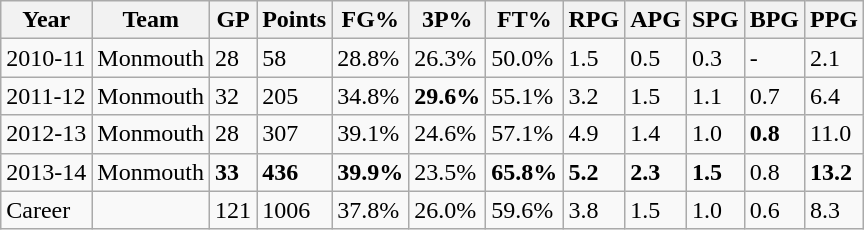<table class="wikitable">
<tr>
<th>Year</th>
<th>Team</th>
<th>GP</th>
<th>Points</th>
<th>FG%</th>
<th>3P%</th>
<th>FT%</th>
<th>RPG</th>
<th>APG</th>
<th>SPG</th>
<th>BPG</th>
<th>PPG</th>
</tr>
<tr>
<td>2010-11</td>
<td>Monmouth</td>
<td>28</td>
<td>58</td>
<td>28.8%</td>
<td>26.3%</td>
<td>50.0%</td>
<td>1.5</td>
<td>0.5</td>
<td>0.3</td>
<td>-</td>
<td>2.1</td>
</tr>
<tr>
<td>2011-12</td>
<td>Monmouth</td>
<td>32</td>
<td>205</td>
<td>34.8%</td>
<td><strong>29.6%</strong></td>
<td>55.1%</td>
<td>3.2</td>
<td>1.5</td>
<td>1.1</td>
<td>0.7</td>
<td>6.4</td>
</tr>
<tr>
<td>2012-13</td>
<td>Monmouth</td>
<td>28</td>
<td>307</td>
<td>39.1%</td>
<td>24.6%</td>
<td>57.1%</td>
<td>4.9</td>
<td>1.4</td>
<td>1.0</td>
<td><strong>0.8</strong></td>
<td>11.0</td>
</tr>
<tr>
<td>2013-14</td>
<td>Monmouth</td>
<td><strong>33</strong></td>
<td><strong>436</strong></td>
<td><strong>39.9%</strong></td>
<td>23.5%</td>
<td><strong>65.8%</strong></td>
<td><strong>5.2</strong></td>
<td><strong>2.3</strong></td>
<td><strong>1.5</strong></td>
<td>0.8</td>
<td><strong>13.2</strong></td>
</tr>
<tr>
<td>Career</td>
<td></td>
<td>121</td>
<td>1006</td>
<td>37.8%</td>
<td>26.0%</td>
<td>59.6%</td>
<td>3.8</td>
<td>1.5</td>
<td>1.0</td>
<td>0.6</td>
<td>8.3</td>
</tr>
</table>
